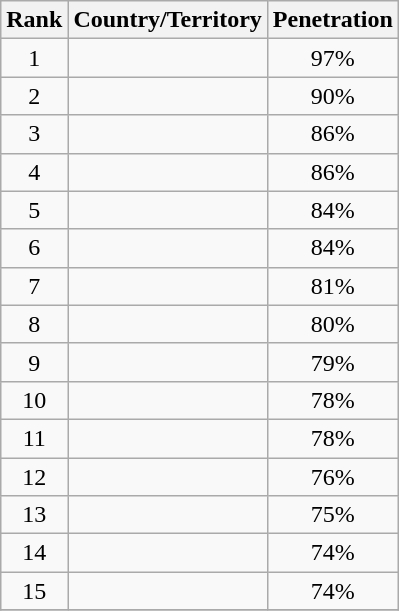<table class="wikitable sortable" style="font-size: 100%; text-align: center; width: 15%;">
<tr>
<th>Rank</th>
<th>Country/Territory</th>
<th>Penetration</th>
</tr>
<tr>
<td>1</td>
<td style="text-align: left"></td>
<td>97%</td>
</tr>
<tr>
<td>2</td>
<td style="text-align: left"></td>
<td>90%</td>
</tr>
<tr>
<td>3</td>
<td style="text-align: left"></td>
<td>86%</td>
</tr>
<tr>
<td>4</td>
<td style="text-align: left"></td>
<td>86%</td>
</tr>
<tr>
<td>5</td>
<td style="text-align: left"></td>
<td>84%</td>
</tr>
<tr>
<td>6</td>
<td style="text-align: left"></td>
<td>84%</td>
</tr>
<tr>
<td>7</td>
<td style="text-align: left"></td>
<td>81%</td>
</tr>
<tr>
<td>8</td>
<td style="text-align: left"></td>
<td>80%</td>
</tr>
<tr>
<td>9</td>
<td style="text-align: left"></td>
<td>79%</td>
</tr>
<tr>
<td>10</td>
<td style="text-align: left"></td>
<td>78%</td>
</tr>
<tr>
<td>11</td>
<td style="text-align: left"></td>
<td>78%</td>
</tr>
<tr>
<td>12</td>
<td style="text-align: left"></td>
<td>76%</td>
</tr>
<tr>
<td>13</td>
<td style="text-align: left"></td>
<td>75%</td>
</tr>
<tr>
<td>14</td>
<td style="text-align: left"></td>
<td>74%</td>
</tr>
<tr>
<td>15</td>
<td style="text-align: left"></td>
<td>74%</td>
</tr>
<tr>
</tr>
</table>
